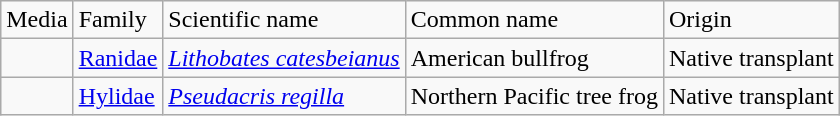<table class="wikitable">
<tr>
<td>Media</td>
<td>Family</td>
<td>Scientific name</td>
<td>Common name</td>
<td>Origin</td>
</tr>
<tr>
<td></td>
<td><a href='#'>Ranidae</a></td>
<td><em><a href='#'>Lithobates catesbeianus</a></em></td>
<td>American bullfrog</td>
<td>Native transplant</td>
</tr>
<tr>
<td></td>
<td><a href='#'>Hylidae</a></td>
<td><em><a href='#'>Pseudacris regilla</a></em></td>
<td>Northern Pacific tree frog</td>
<td>Native transplant</td>
</tr>
</table>
